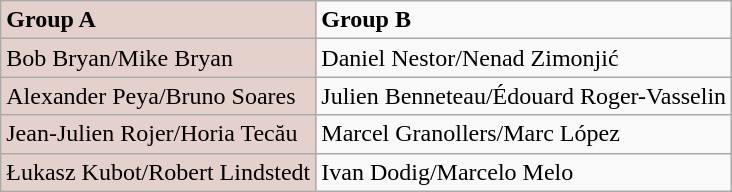<table class="wikitable">
<tr>
<td style="background:#e5d1cb;"><strong>Group A</strong></td>
<td><strong>Group B</strong></td>
</tr>
<tr>
<td style="background:#e5d1cb;">Bob Bryan/Mike Bryan</td>
<td>Daniel Nestor/Nenad Zimonjić</td>
</tr>
<tr>
<td style="background:#e5d1cb;">Alexander Peya/Bruno Soares</td>
<td>Julien Benneteau/Édouard Roger-Vasselin</td>
</tr>
<tr>
<td style="background:#e5d1cb;">Jean-Julien Rojer/Horia Tecău</td>
<td>Marcel Granollers/Marc López</td>
</tr>
<tr>
<td style="background:#e5d1cb;">Łukasz Kubot/Robert Lindstedt</td>
<td>Ivan Dodig/Marcelo Melo</td>
</tr>
</table>
